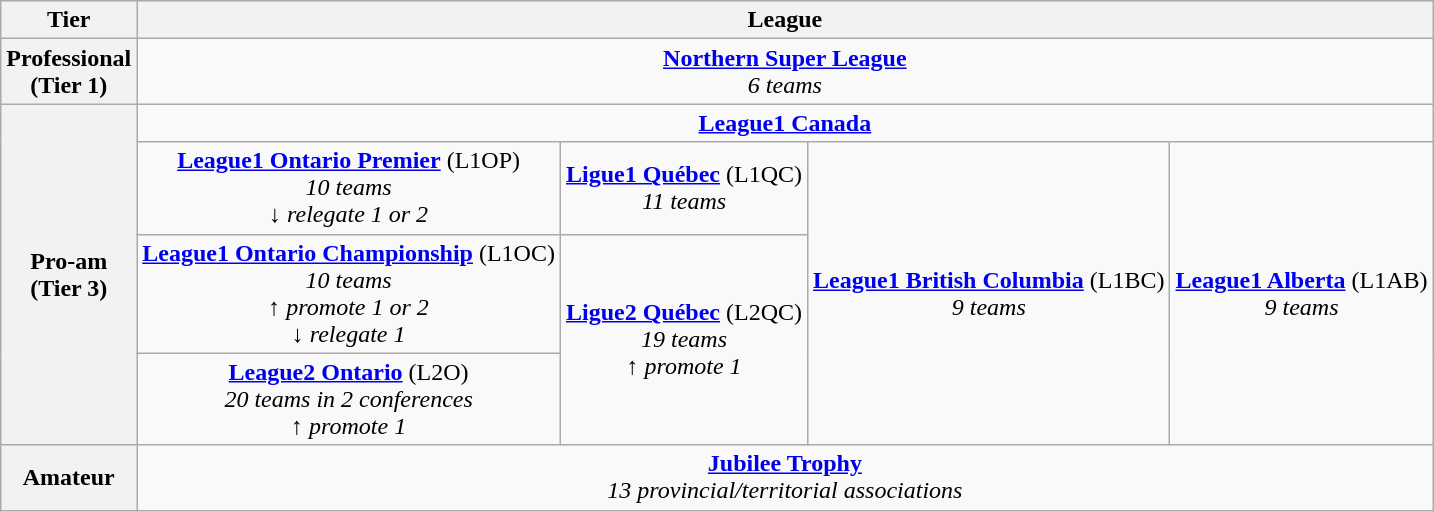<table class="wikitable" style="text-align: center;">
<tr>
<th>Tier</th>
<th colspan="4">League</th>
</tr>
<tr>
<th>Professional<br>(Tier 1)</th>
<td colspan="4"><strong><a href='#'>Northern Super League</a></strong><br><em>6 teams</em></td>
</tr>
<tr>
<th rowspan="4">Pro-am<br>(Tier 3)</th>
<td colspan="4"><strong><a href='#'>League1 Canada</a></strong></td>
</tr>
<tr>
<td><strong><a href='#'>League1 Ontario Premier</a></strong> (L1OP)<br><em>10 teams</em><br><em>↓ relegate 1 or 2</em></td>
<td><strong><a href='#'>Ligue1 Québec</a></strong> (L1QC)<br><em>11 teams</em></td>
<td rowspan="3"><strong><a href='#'>League1 British Columbia</a></strong> (L1BC)<br><em>9 teams</em></td>
<td rowspan="3"><strong><a href='#'>League1 Alberta</a></strong> (L1AB)<br><em>9 teams</em></td>
</tr>
<tr>
<td><strong><a href='#'>League1 Ontario Championship</a></strong> (L1OC)<br><em>10 teams</em><br><em>↑ promote 1 or 2</em><br><em>↓ relegate 1</em></td>
<td rowspan="2"><strong><a href='#'>Ligue2 Québec</a></strong> (L2QC)<br><em>19 teams</em><br><em>↑ promote 1</em></td>
</tr>
<tr>
<td><strong><a href='#'>League2 Ontario</a></strong> (L2O)<br><em>20 teams in 2 conferences</em><br><em>↑ promote 1</em></td>
</tr>
<tr>
<th>Amateur</th>
<td colspan="4"><strong><a href='#'>Jubilee Trophy</a></strong><br><em>13 provincial/territorial associations</em><br></td>
</tr>
</table>
